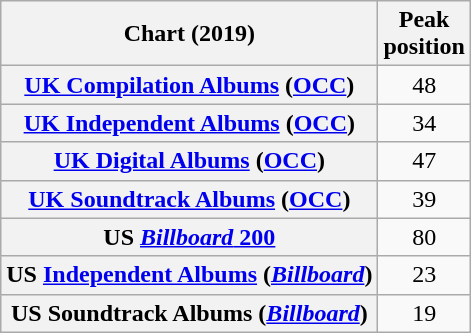<table class="wikitable plainrowheaders" style="text-align:center">
<tr>
<th scope="col">Chart (2019)</th>
<th scope="col">Peak<br>position</th>
</tr>
<tr>
<th scope="row"><a href='#'>UK Compilation Albums</a> (<a href='#'>OCC</a>)</th>
<td>48</td>
</tr>
<tr>
<th scope="row"><a href='#'>UK Independent Albums</a> (<a href='#'>OCC</a>)</th>
<td>34</td>
</tr>
<tr>
<th scope="row"><a href='#'>UK Digital Albums</a> (<a href='#'>OCC</a>)</th>
<td>47</td>
</tr>
<tr>
<th scope="row"><a href='#'>UK Soundtrack Albums</a> (<a href='#'>OCC</a>)</th>
<td>39</td>
</tr>
<tr>
<th scope="row">US <a href='#'><em>Billboard</em> 200</a></th>
<td>80</td>
</tr>
<tr>
<th scope="row">US <a href='#'>Independent Albums</a> (<a href='#'><em>Billboard</em></a>)</th>
<td>23</td>
</tr>
<tr>
<th scope="row">US Soundtrack Albums (<a href='#'><em>Billboard</em></a>)</th>
<td>19</td>
</tr>
</table>
